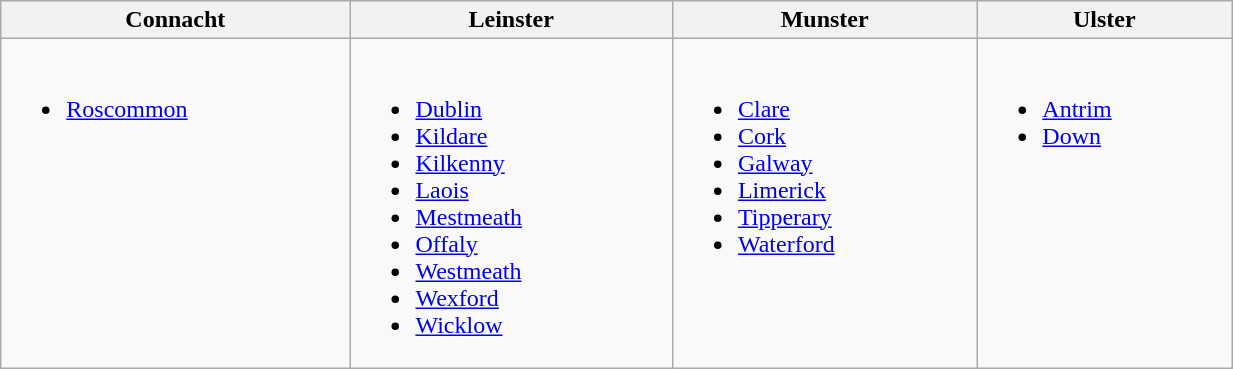<table class="wikitable" width=65%>
<tr>
<th>Connacht</th>
<th>Leinster</th>
<th>Munster</th>
<th>Ulster</th>
</tr>
<tr valign=top>
<td><br><ul><li><a href='#'>Roscommon</a></li></ul></td>
<td><br><ul><li><a href='#'>Dublin</a></li><li><a href='#'>Kildare</a></li><li><a href='#'>Kilkenny</a></li><li><a href='#'>Laois</a></li><li><a href='#'>Mestmeath</a></li><li><a href='#'>Offaly</a></li><li><a href='#'>Westmeath</a></li><li><a href='#'>Wexford</a></li><li><a href='#'>Wicklow</a></li></ul></td>
<td><br><ul><li><a href='#'>Clare</a></li><li><a href='#'>Cork</a></li><li><a href='#'>Galway</a></li><li><a href='#'>Limerick</a></li><li><a href='#'>Tipperary</a></li><li><a href='#'>Waterford</a></li></ul></td>
<td><br><ul><li><a href='#'>Antrim</a></li><li><a href='#'>Down</a></li></ul></td>
</tr>
</table>
